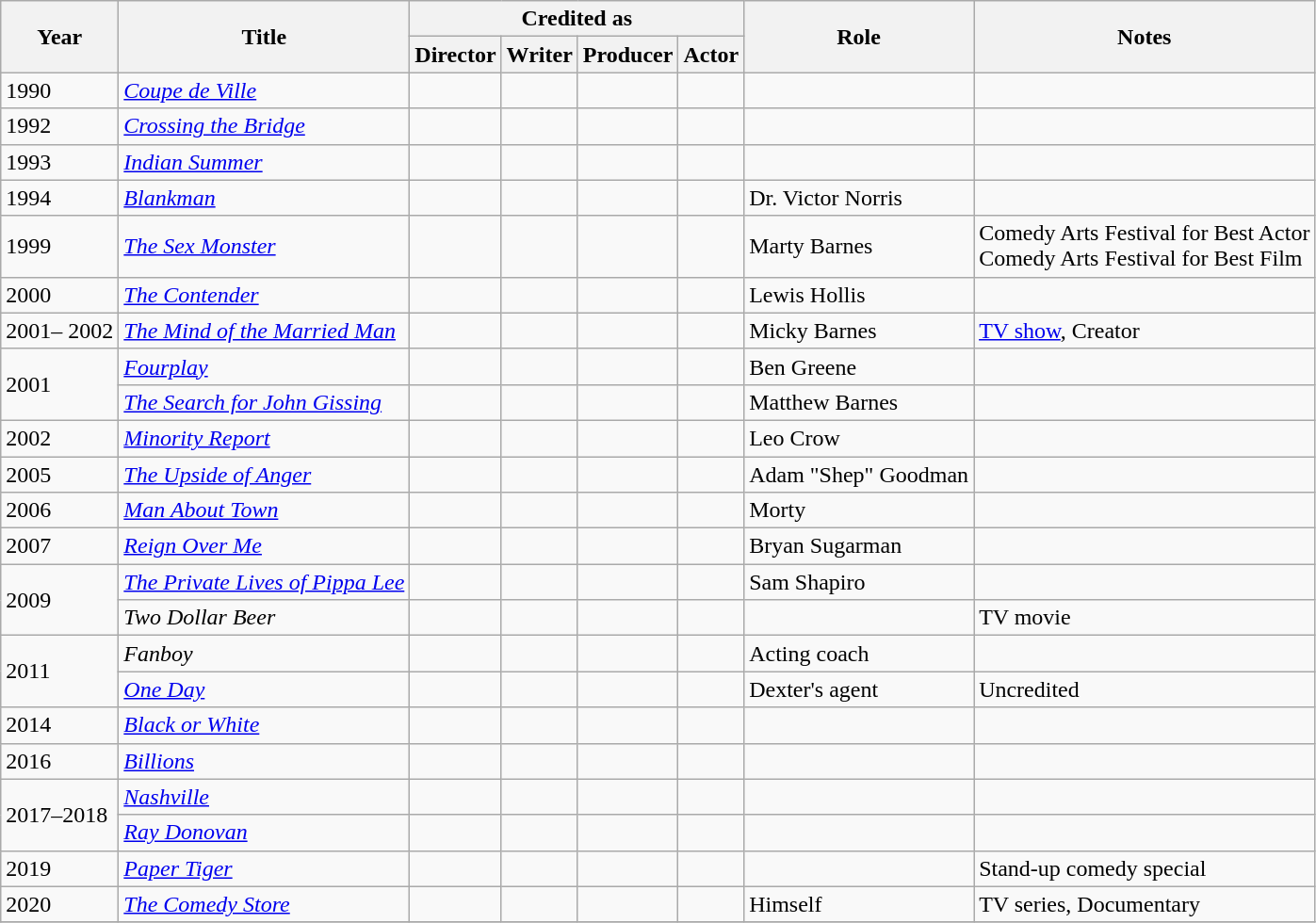<table class="wikitable">
<tr>
<th rowspan=2>Year</th>
<th rowspan=2>Title</th>
<th colspan=4>Credited as</th>
<th rowspan=2>Role</th>
<th rowspan=2>Notes</th>
</tr>
<tr>
<th>Director</th>
<th>Writer</th>
<th>Producer</th>
<th>Actor</th>
</tr>
<tr>
<td>1990</td>
<td><em><a href='#'>Coupe de Ville</a></em></td>
<td></td>
<td></td>
<td></td>
<td></td>
<td></td>
<td></td>
</tr>
<tr>
<td>1992</td>
<td><em><a href='#'>Crossing the Bridge</a></em></td>
<td></td>
<td></td>
<td></td>
<td></td>
<td></td>
<td></td>
</tr>
<tr>
<td>1993</td>
<td><em><a href='#'>Indian Summer</a></em></td>
<td></td>
<td></td>
<td></td>
<td></td>
<td></td>
<td></td>
</tr>
<tr>
<td>1994</td>
<td><em><a href='#'>Blankman</a></em></td>
<td></td>
<td></td>
<td></td>
<td></td>
<td>Dr. Victor Norris</td>
<td></td>
</tr>
<tr>
<td>1999</td>
<td><em><a href='#'>The Sex Monster</a></em></td>
<td></td>
<td></td>
<td></td>
<td></td>
<td>Marty Barnes</td>
<td>Comedy Arts Festival for Best Actor<br>Comedy Arts Festival for Best Film</td>
</tr>
<tr>
<td>2000</td>
<td><em><a href='#'>The Contender</a></em></td>
<td></td>
<td></td>
<td></td>
<td></td>
<td>Lewis Hollis</td>
<td></td>
</tr>
<tr>
<td>2001– 2002</td>
<td><em><a href='#'>The Mind of the Married Man</a></em></td>
<td></td>
<td></td>
<td></td>
<td></td>
<td>Micky Barnes</td>
<td><a href='#'>TV show</a>, Creator</td>
</tr>
<tr>
<td rowspan=2>2001</td>
<td><em><a href='#'>Fourplay</a></em></td>
<td></td>
<td></td>
<td></td>
<td></td>
<td>Ben Greene</td>
<td></td>
</tr>
<tr>
<td><em><a href='#'>The Search for John Gissing</a></em></td>
<td></td>
<td></td>
<td></td>
<td></td>
<td>Matthew Barnes</td>
<td></td>
</tr>
<tr>
<td>2002</td>
<td><em><a href='#'>Minority Report</a></em></td>
<td></td>
<td></td>
<td></td>
<td></td>
<td>Leo Crow</td>
<td></td>
</tr>
<tr>
<td>2005</td>
<td><em><a href='#'>The Upside of Anger</a></em></td>
<td></td>
<td></td>
<td></td>
<td></td>
<td>Adam "Shep" Goodman</td>
<td></td>
</tr>
<tr>
<td>2006</td>
<td><em><a href='#'>Man About Town</a></em></td>
<td></td>
<td></td>
<td></td>
<td></td>
<td>Morty</td>
<td></td>
</tr>
<tr>
<td>2007</td>
<td><em><a href='#'>Reign Over Me</a></em></td>
<td></td>
<td></td>
<td></td>
<td></td>
<td>Bryan Sugarman</td>
<td></td>
</tr>
<tr>
<td rowspan=2>2009</td>
<td><em><a href='#'>The Private Lives of Pippa Lee</a></em></td>
<td></td>
<td></td>
<td></td>
<td></td>
<td>Sam Shapiro</td>
<td></td>
</tr>
<tr>
<td><em>Two Dollar Beer</em></td>
<td></td>
<td></td>
<td></td>
<td></td>
<td></td>
<td>TV movie</td>
</tr>
<tr>
<td rowspan=2>2011</td>
<td><em>Fanboy</em></td>
<td></td>
<td></td>
<td></td>
<td></td>
<td>Acting coach</td>
<td></td>
</tr>
<tr>
<td><em><a href='#'>One Day</a></em></td>
<td></td>
<td></td>
<td></td>
<td></td>
<td>Dexter's agent</td>
<td>Uncredited</td>
</tr>
<tr>
<td rowspan=1>2014</td>
<td><em><a href='#'>Black or White</a></em></td>
<td></td>
<td></td>
<td></td>
<td></td>
<td></td>
<td></td>
</tr>
<tr>
<td rowspan=1>2016</td>
<td><em><a href='#'>Billions</a></em></td>
<td></td>
<td></td>
<td></td>
<td></td>
<td></td>
<td></td>
</tr>
<tr>
<td rowspan=2>2017–2018</td>
<td><em><a href='#'>Nashville</a></em></td>
<td></td>
<td></td>
<td></td>
<td></td>
<td></td>
<td></td>
</tr>
<tr>
<td><em><a href='#'>Ray Donovan</a></em></td>
<td></td>
<td></td>
<td></td>
<td></td>
<td></td>
<td></td>
</tr>
<tr>
<td>2019</td>
<td><em><a href='#'>Paper Tiger</a></em></td>
<td></td>
<td></td>
<td></td>
<td></td>
<td></td>
<td>Stand-up comedy special</td>
</tr>
<tr>
<td>2020</td>
<td><em><a href='#'>The Comedy Store</a></em></td>
<td></td>
<td></td>
<td></td>
<td></td>
<td>Himself</td>
<td>TV series, Documentary</td>
</tr>
<tr>
</tr>
</table>
